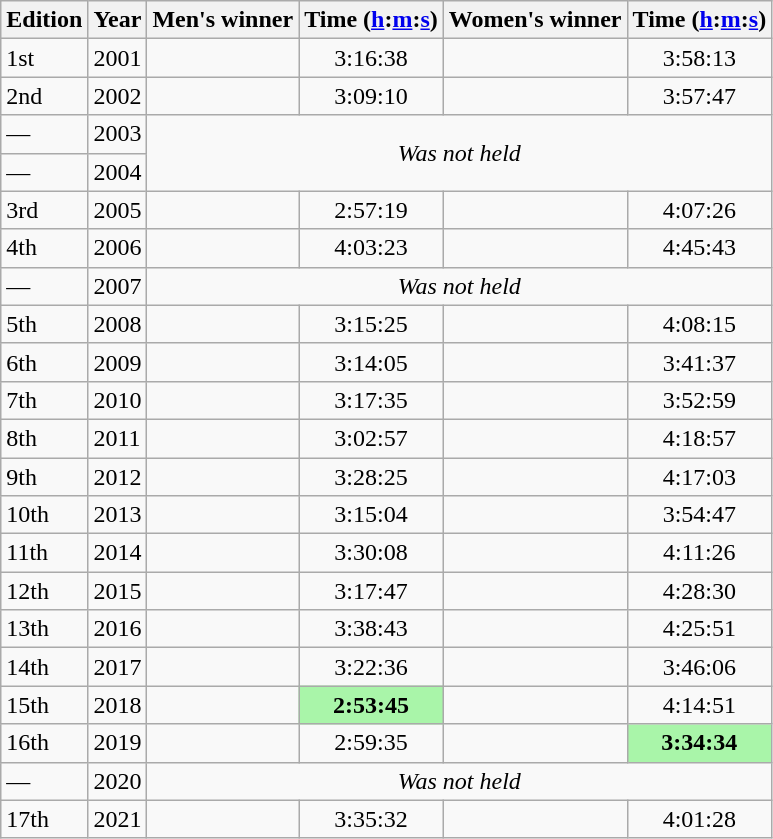<table class="wikitable sortable">
<tr>
<th>Edition</th>
<th>Year</th>
<th>Men's winner</th>
<th align=center>Time (<a href='#'>h</a>:<a href='#'>m</a>:<a href='#'>s</a>)</th>
<th>Women's winner</th>
<th>Time (<a href='#'>h</a>:<a href='#'>m</a>:<a href='#'>s</a>)</th>
</tr>
<tr>
<td>1st</td>
<td>2001</td>
<td></td>
<td align=center>3:16:38</td>
<td></td>
<td align=center>3:58:13</td>
</tr>
<tr>
<td>2nd</td>
<td>2002</td>
<td></td>
<td align=center>3:09:10</td>
<td></td>
<td align=center>3:57:47</td>
</tr>
<tr>
<td>—</td>
<td>2003</td>
<td rowspan=2 colspan=4 align=center><em>Was not held</em></td>
</tr>
<tr>
<td>—</td>
<td>2004</td>
</tr>
<tr>
<td>3rd</td>
<td>2005</td>
<td></td>
<td align=center>2:57:19</td>
<td></td>
<td align=center>4:07:26</td>
</tr>
<tr>
<td>4th</td>
<td>2006</td>
<td></td>
<td align=center>4:03:23</td>
<td></td>
<td align=center>4:45:43</td>
</tr>
<tr>
<td>—</td>
<td>2007</td>
<td colspan=4 align=center><em>Was not held</em></td>
</tr>
<tr>
<td>5th</td>
<td>2008</td>
<td></td>
<td align=center>3:15:25</td>
<td></td>
<td align=center>4:08:15</td>
</tr>
<tr>
<td>6th</td>
<td>2009</td>
<td></td>
<td align=center>3:14:05</td>
<td></td>
<td align=center>3:41:37</td>
</tr>
<tr>
<td>7th</td>
<td>2010</td>
<td></td>
<td align=center>3:17:35</td>
<td></td>
<td align=center>3:52:59</td>
</tr>
<tr>
<td>8th</td>
<td>2011</td>
<td></td>
<td align=center>3:02:57</td>
<td></td>
<td align=center>4:18:57</td>
</tr>
<tr>
<td>9th</td>
<td>2012</td>
<td></td>
<td align=center>3:28:25</td>
<td></td>
<td align=center>4:17:03</td>
</tr>
<tr>
<td>10th</td>
<td>2013</td>
<td></td>
<td align=center>3:15:04</td>
<td></td>
<td align=center>3:54:47</td>
</tr>
<tr>
<td>11th</td>
<td>2014</td>
<td></td>
<td align=center>3:30:08</td>
<td></td>
<td align=center>4:11:26</td>
</tr>
<tr>
<td>12th</td>
<td>2015</td>
<td></td>
<td align=center>3:17:47</td>
<td></td>
<td align=center>4:28:30</td>
</tr>
<tr>
<td>13th</td>
<td>2016</td>
<td></td>
<td align=center>3:38:43</td>
<td></td>
<td align=center>4:25:51</td>
</tr>
<tr>
<td>14th</td>
<td>2017</td>
<td></td>
<td align=center>3:22:36</td>
<td></td>
<td align=center>3:46:06</td>
</tr>
<tr>
<td>15th</td>
<td>2018</td>
<td></td>
<td align=center bgcolor=#A9F5A9><strong>2:53:45</strong></td>
<td></td>
<td align=center>4:14:51</td>
</tr>
<tr>
<td>16th</td>
<td>2019</td>
<td></td>
<td align=center>2:59:35</td>
<td></td>
<td align=center bgcolor=#A9F5A9><strong>3:34:34</strong></td>
</tr>
<tr>
<td>—</td>
<td>2020</td>
<td colspan="4" align=center><em>Was not held</em></td>
</tr>
<tr>
<td>17th</td>
<td>2021</td>
<td></td>
<td align=center>3:35:32</td>
<td></td>
<td align=center>4:01:28</td>
</tr>
</table>
